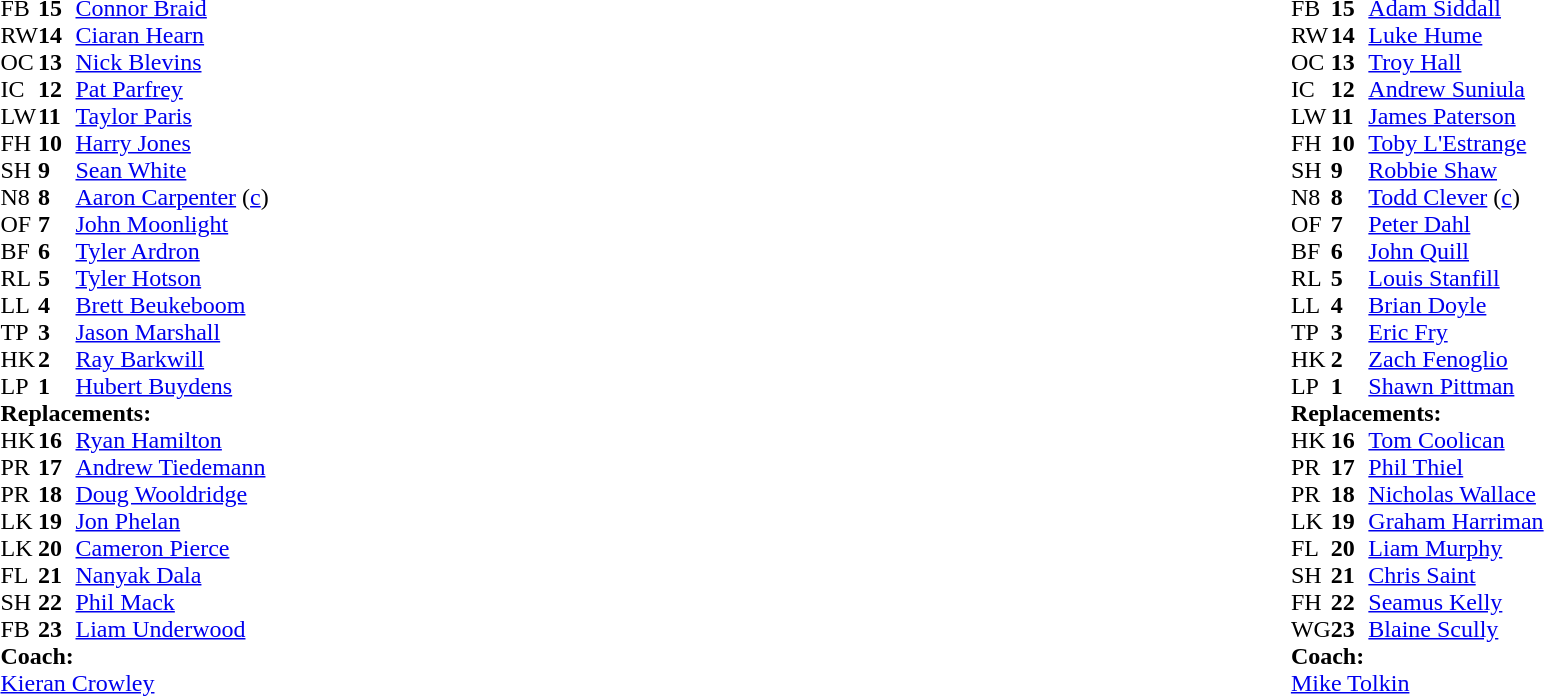<table width="100%">
<tr>
<td valign="top" width="50%"><br><table style="font-size: 100%" cellspacing="0" cellpadding="0">
<tr>
<th width="25"></th>
<th width="25"></th>
</tr>
<tr>
<td>FB</td>
<td><strong>15</strong></td>
<td><a href='#'>Connor Braid</a></td>
</tr>
<tr>
<td>RW</td>
<td><strong>14</strong></td>
<td><a href='#'>Ciaran Hearn</a></td>
</tr>
<tr>
<td>OC</td>
<td><strong>13</strong></td>
<td><a href='#'>Nick Blevins</a></td>
</tr>
<tr>
<td>IC</td>
<td><strong>12</strong></td>
<td><a href='#'>Pat Parfrey</a></td>
<td></td>
<td></td>
</tr>
<tr>
<td>LW</td>
<td><strong>11</strong></td>
<td><a href='#'>Taylor Paris</a></td>
</tr>
<tr>
<td>FH</td>
<td><strong>10</strong></td>
<td><a href='#'>Harry Jones</a></td>
</tr>
<tr>
<td>SH</td>
<td><strong>9</strong></td>
<td><a href='#'>Sean White</a></td>
<td></td>
<td></td>
</tr>
<tr>
<td>N8</td>
<td><strong>8</strong></td>
<td><a href='#'>Aaron Carpenter</a> (<a href='#'>c</a>)</td>
</tr>
<tr>
<td>OF</td>
<td><strong>7</strong></td>
<td><a href='#'>John Moonlight</a></td>
<td></td>
<td></td>
</tr>
<tr>
<td>BF</td>
<td><strong>6</strong></td>
<td><a href='#'>Tyler Ardron</a></td>
</tr>
<tr>
<td>RL</td>
<td><strong>5</strong></td>
<td><a href='#'>Tyler Hotson</a></td>
</tr>
<tr>
<td>LL</td>
<td><strong>4</strong></td>
<td><a href='#'>Brett Beukeboom</a></td>
<td></td>
<td></td>
</tr>
<tr>
<td>TP</td>
<td><strong>3</strong></td>
<td><a href='#'>Jason Marshall</a></td>
<td></td>
<td></td>
</tr>
<tr>
<td>HK</td>
<td><strong>2</strong></td>
<td><a href='#'>Ray Barkwill</a></td>
<td></td>
<td></td>
</tr>
<tr>
<td>LP</td>
<td><strong>1</strong></td>
<td><a href='#'>Hubert Buydens</a></td>
</tr>
<tr>
<td colspan=3><strong>Replacements:</strong></td>
</tr>
<tr>
<td>HK</td>
<td><strong>16</strong></td>
<td><a href='#'>Ryan Hamilton</a></td>
<td></td>
<td></td>
</tr>
<tr>
<td>PR</td>
<td><strong>17</strong></td>
<td><a href='#'>Andrew Tiedemann</a></td>
<td></td>
<td></td>
</tr>
<tr>
<td>PR</td>
<td><strong>18</strong></td>
<td><a href='#'>Doug Wooldridge</a></td>
</tr>
<tr>
<td>LK</td>
<td><strong>19</strong></td>
<td><a href='#'>Jon Phelan</a></td>
<td></td>
<td></td>
</tr>
<tr>
<td>LK</td>
<td><strong>20</strong></td>
<td><a href='#'>Cameron Pierce</a></td>
</tr>
<tr>
<td>FL</td>
<td><strong>21</strong></td>
<td><a href='#'>Nanyak Dala</a></td>
<td></td>
<td></td>
</tr>
<tr>
<td>SH</td>
<td><strong>22</strong></td>
<td><a href='#'>Phil Mack</a></td>
<td></td>
<td></td>
</tr>
<tr>
<td>FB</td>
<td><strong>23</strong></td>
<td><a href='#'>Liam Underwood</a></td>
<td></td>
<td></td>
</tr>
<tr>
<td colspan=3><strong>Coach:</strong></td>
</tr>
<tr>
<td colspan="4"> <a href='#'>Kieran Crowley</a></td>
</tr>
</table>
</td>
<td valign="top" width="50%"><br><table style="font-size: 100%" cellspacing="0" cellpadding="0" align="center">
<tr>
<th width="25"></th>
<th width="25"></th>
</tr>
<tr>
<td>FB</td>
<td><strong>15</strong></td>
<td><a href='#'>Adam Siddall</a></td>
</tr>
<tr>
<td>RW</td>
<td><strong>14</strong></td>
<td><a href='#'>Luke Hume</a></td>
<td></td>
<td></td>
</tr>
<tr>
<td>OC</td>
<td><strong>13</strong></td>
<td><a href='#'>Troy Hall</a></td>
<td></td>
<td></td>
</tr>
<tr>
<td>IC</td>
<td><strong>12</strong></td>
<td><a href='#'>Andrew Suniula</a></td>
</tr>
<tr>
<td>LW</td>
<td><strong>11</strong></td>
<td><a href='#'>James Paterson</a></td>
</tr>
<tr>
<td>FH</td>
<td><strong>10</strong></td>
<td><a href='#'>Toby L'Estrange</a></td>
</tr>
<tr>
<td>SH</td>
<td><strong>9</strong></td>
<td><a href='#'>Robbie Shaw</a></td>
</tr>
<tr>
<td>N8</td>
<td><strong>8</strong></td>
<td><a href='#'>Todd Clever</a> (<a href='#'>c</a>)</td>
</tr>
<tr>
<td>OF</td>
<td><strong>7</strong></td>
<td><a href='#'>Peter Dahl</a></td>
</tr>
<tr>
<td>BF</td>
<td><strong>6</strong></td>
<td><a href='#'>John Quill</a></td>
<td></td>
<td></td>
</tr>
<tr>
<td>RL</td>
<td><strong>5</strong></td>
<td><a href='#'>Louis Stanfill</a></td>
</tr>
<tr>
<td>LL</td>
<td><strong>4</strong></td>
<td><a href='#'>Brian Doyle</a></td>
</tr>
<tr>
<td>TP</td>
<td><strong>3</strong></td>
<td><a href='#'>Eric Fry</a></td>
</tr>
<tr>
<td>HK</td>
<td><strong>2</strong></td>
<td><a href='#'>Zach Fenoglio</a></td>
</tr>
<tr>
<td>LP</td>
<td><strong>1</strong></td>
<td><a href='#'>Shawn Pittman</a></td>
</tr>
<tr>
<td colspan=3><strong>Replacements:</strong></td>
</tr>
<tr>
<td>HK</td>
<td><strong>16</strong></td>
<td><a href='#'>Tom Coolican</a></td>
</tr>
<tr>
<td>PR</td>
<td><strong>17</strong></td>
<td><a href='#'>Phil Thiel</a></td>
</tr>
<tr>
<td>PR</td>
<td><strong>18</strong></td>
<td><a href='#'>Nicholas Wallace</a></td>
</tr>
<tr>
<td>LK</td>
<td><strong>19</strong></td>
<td><a href='#'>Graham Harriman</a></td>
</tr>
<tr>
<td>FL</td>
<td><strong>20</strong></td>
<td><a href='#'>Liam Murphy</a></td>
<td></td>
<td></td>
</tr>
<tr>
<td>SH</td>
<td><strong>21</strong></td>
<td><a href='#'>Chris Saint</a></td>
</tr>
<tr>
<td>FH</td>
<td><strong>22</strong></td>
<td><a href='#'>Seamus Kelly</a></td>
<td></td>
<td></td>
</tr>
<tr>
<td>WG</td>
<td><strong>23</strong></td>
<td><a href='#'>Blaine Scully</a></td>
<td></td>
<td></td>
</tr>
<tr>
<td colspan=3><strong>Coach:</strong></td>
</tr>
<tr>
<td colspan="4"> <a href='#'>Mike Tolkin</a></td>
</tr>
</table>
</td>
</tr>
</table>
